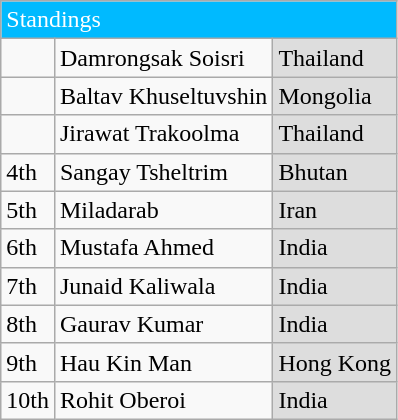<table class="wikitable">
<tr>
<td colspan="3" style="background:#00baff;color:#fff">Standings</td>
</tr>
<tr>
<td></td>
<td>Damrongsak Soisri</td>
<td style="background:#dddddd"> Thailand</td>
</tr>
<tr>
<td></td>
<td>Baltav Khuseltuvshin</td>
<td style="background:#dddddd"> Mongolia</td>
</tr>
<tr>
<td></td>
<td>Jirawat Trakoolma</td>
<td style="background:#dddddd"> Thailand</td>
</tr>
<tr>
<td>4th</td>
<td>Sangay Tsheltrim</td>
<td style="background:#dddddd"> Bhutan</td>
</tr>
<tr>
<td>5th</td>
<td>Miladarab</td>
<td style="background:#dddddd"> Iran</td>
</tr>
<tr>
<td>6th</td>
<td>Mustafa Ahmed</td>
<td style="background:#dddddd"> India</td>
</tr>
<tr>
<td>7th</td>
<td>Junaid Kaliwala</td>
<td style="background:#dddddd"> India</td>
</tr>
<tr>
<td>8th</td>
<td>Gaurav Kumar</td>
<td style="background:#dddddd"> India</td>
</tr>
<tr>
<td>9th</td>
<td>Hau Kin Man</td>
<td style="background:#dddddd"> Hong Kong</td>
</tr>
<tr>
<td>10th</td>
<td>Rohit Oberoi</td>
<td style="background:#dddddd"> India</td>
</tr>
</table>
